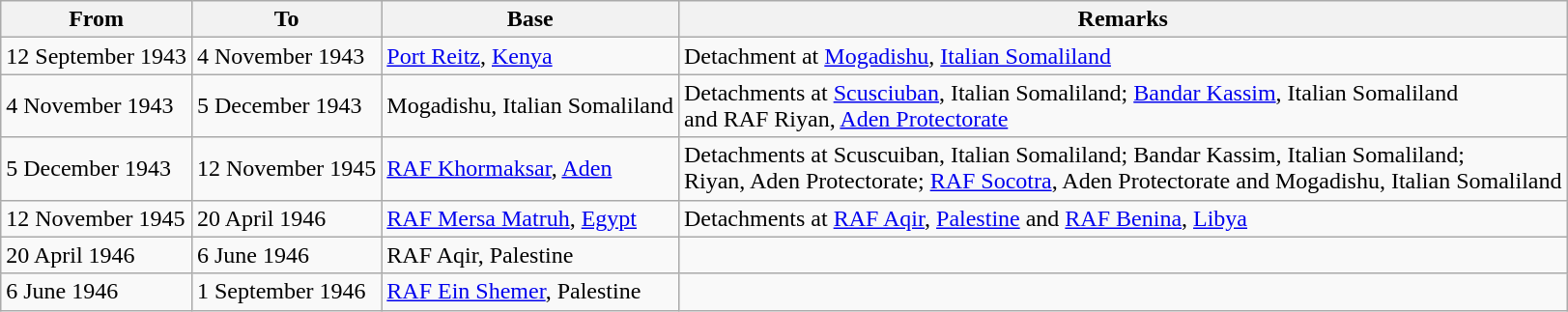<table class="wikitable">
<tr>
<th>From</th>
<th>To</th>
<th>Base</th>
<th>Remarks</th>
</tr>
<tr>
<td>12 September 1943</td>
<td>4 November 1943</td>
<td><a href='#'>Port Reitz</a>, <a href='#'>Kenya</a></td>
<td>Detachment at <a href='#'>Mogadishu</a>, <a href='#'>Italian Somaliland</a></td>
</tr>
<tr>
<td>4 November 1943</td>
<td>5 December 1943</td>
<td>Mogadishu, Italian Somaliland</td>
<td>Detachments at <a href='#'>Scusciuban</a>, Italian Somaliland; <a href='#'>Bandar Kassim</a>, Italian Somaliland<br> and RAF Riyan, <a href='#'>Aden Protectorate</a></td>
</tr>
<tr>
<td>5 December 1943</td>
<td>12 November 1945</td>
<td><a href='#'>RAF Khormaksar</a>, <a href='#'>Aden</a></td>
<td>Detachments at Scuscuiban, Italian Somaliland; Bandar Kassim, Italian Somaliland;<br> Riyan, Aden Protectorate; <a href='#'>RAF Socotra</a>, Aden Protectorate and Mogadishu, Italian Somaliland</td>
</tr>
<tr>
<td>12 November 1945</td>
<td>20 April 1946</td>
<td><a href='#'>RAF Mersa Matruh</a>, <a href='#'>Egypt</a></td>
<td>Detachments at <a href='#'>RAF Aqir</a>, <a href='#'>Palestine</a> and <a href='#'>RAF Benina</a>, <a href='#'>Libya</a></td>
</tr>
<tr>
<td>20 April 1946</td>
<td>6 June 1946</td>
<td>RAF Aqir, Palestine</td>
<td></td>
</tr>
<tr>
<td>6 June 1946</td>
<td>1 September 1946</td>
<td><a href='#'>RAF Ein Shemer</a>, Palestine</td>
<td></td>
</tr>
</table>
